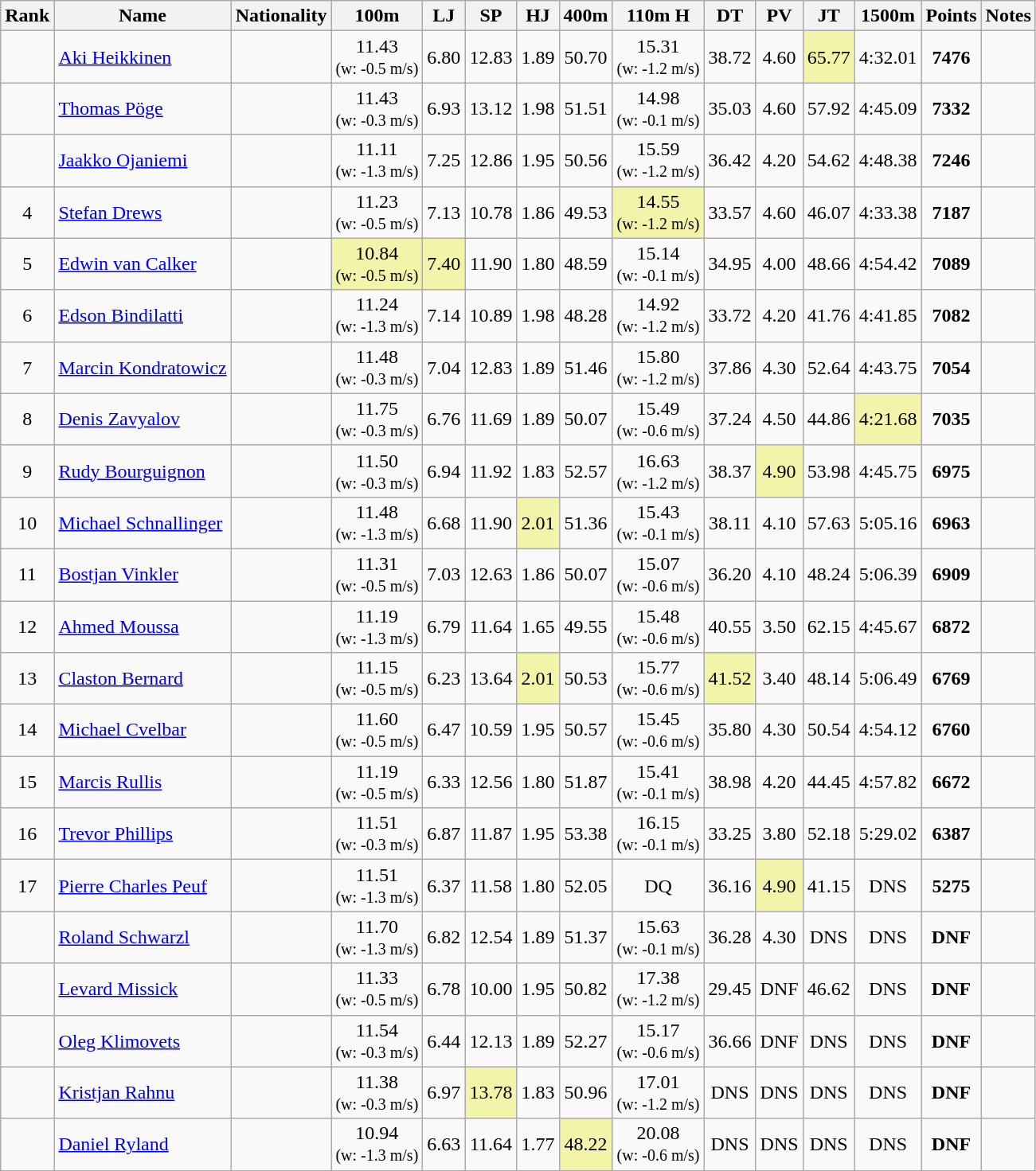<table class="wikitable sortable" style="text-align:center">
<tr>
<th>Rank</th>
<th>Name</th>
<th>Nationality</th>
<th>100m</th>
<th>LJ</th>
<th>SP</th>
<th>HJ</th>
<th>400m</th>
<th>110m H</th>
<th>DT</th>
<th>PV</th>
<th>JT</th>
<th>1500m</th>
<th>Points</th>
<th>Notes</th>
</tr>
<tr>
<td></td>
<td align=left><a href='#'>Aki Heikkinen</a></td>
<td align=left></td>
<td>11.43<br><small>(w: -0.5 m/s)</small></td>
<td>6.80</td>
<td>12.83</td>
<td>1.89</td>
<td>50.70</td>
<td>15.31<br><small>(w: -1.2 m/s)</small></td>
<td>38.72</td>
<td>4.60</td>
<td bgcolor=#F2F5A9>65.77</td>
<td>4:32.01</td>
<td><strong>7476</strong></td>
<td></td>
</tr>
<tr>
<td></td>
<td align=left><a href='#'>Thomas Pöge</a></td>
<td align=left></td>
<td>11.43<br><small>(w: -0.3 m/s)</small></td>
<td>6.93</td>
<td>13.12</td>
<td>1.98</td>
<td>51.51</td>
<td>14.98<br><small>(w: -0.1 m/s)</small></td>
<td>35.03</td>
<td>4.60</td>
<td>57.92</td>
<td>4:45.09</td>
<td><strong>7332</strong></td>
<td></td>
</tr>
<tr>
<td></td>
<td align=left><a href='#'>Jaakko Ojaniemi</a></td>
<td align=left></td>
<td>11.11<br><small>(w: -1.3 m/s)</small></td>
<td>7.25</td>
<td>12.86</td>
<td>1.95</td>
<td>50.56</td>
<td>15.59<br><small>(w: -1.2 m/s)</small></td>
<td>36.42</td>
<td>4.20</td>
<td>54.62</td>
<td>4:48.38</td>
<td><strong>7246</strong></td>
<td></td>
</tr>
<tr>
<td>4</td>
<td align=left><a href='#'>Stefan Drews</a></td>
<td align=left></td>
<td>11.23<br><small>(w: -0.5 m/s)</small></td>
<td>7.13</td>
<td>10.78</td>
<td>1.86</td>
<td>49.53</td>
<td bgcolor=#F2F5A9>14.55<br><small>(w: -1.2 m/s)</small></td>
<td>33.57</td>
<td>4.60</td>
<td>46.07</td>
<td>4:33.38</td>
<td><strong>7187</strong></td>
<td></td>
</tr>
<tr>
<td>5</td>
<td align=left><a href='#'>Edwin van Calker</a></td>
<td align=left></td>
<td bgcolor=#F2F5A9>10.84<br><small>(w: -0.5 m/s)</small></td>
<td bgcolor=#F2F5A9>7.40</td>
<td>11.90</td>
<td>1.80</td>
<td>48.59</td>
<td>15.14<br><small>(w: -0.1 m/s)</small></td>
<td>34.95</td>
<td>4.00</td>
<td>48.66</td>
<td>4:54.42</td>
<td><strong>7089</strong></td>
<td></td>
</tr>
<tr>
<td>6</td>
<td align=left><a href='#'>Edson Bindilatti</a></td>
<td align=left></td>
<td>11.24<br><small>(w: -1.3 m/s)</small></td>
<td>7.14</td>
<td>10.89</td>
<td>1.98</td>
<td>48.28</td>
<td>14.92<br><small>(w: -1.2 m/s)</small></td>
<td>33.72</td>
<td>4.20</td>
<td>41.76</td>
<td>4:41.85</td>
<td><strong>7082</strong></td>
<td></td>
</tr>
<tr>
<td>7</td>
<td align=left><a href='#'>Marcin Kondratowicz</a></td>
<td align=left></td>
<td>11.48<br><small>(w: -0.3 m/s)</small></td>
<td>7.04</td>
<td>12.83</td>
<td>1.89</td>
<td>51.46</td>
<td>15.80<br><small>(w: -1.2 m/s)</small></td>
<td>37.86</td>
<td>4.30</td>
<td>52.64</td>
<td>4:43.75</td>
<td><strong>7054</strong></td>
<td></td>
</tr>
<tr>
<td>8</td>
<td align=left><a href='#'>Denis Zavyalov</a></td>
<td align=left></td>
<td>11.75<br><small>(w: -0.3 m/s)</small></td>
<td>6.76</td>
<td>11.69</td>
<td>1.89</td>
<td>50.07</td>
<td>15.49<br><small>(w: -0.6 m/s)</small></td>
<td>37.24</td>
<td>4.50</td>
<td>44.86</td>
<td bgcolor=#F2F5A9>4:21.68</td>
<td><strong>7035</strong></td>
<td></td>
</tr>
<tr>
<td>9</td>
<td align=left><a href='#'>Rudy Bourguignon</a></td>
<td align=left></td>
<td>11.50<br><small>(w: -0.3 m/s)</small></td>
<td>6.94</td>
<td>11.92</td>
<td>1.83</td>
<td>52.57</td>
<td>16.63<br><small>(w: -1.2 m/s)</small></td>
<td>38.37</td>
<td bgcolor=#F2F5A9>4.90</td>
<td>53.98</td>
<td>4:45.75</td>
<td><strong>6975</strong></td>
<td></td>
</tr>
<tr>
<td>10</td>
<td align=left><a href='#'>Michael Schnallinger</a></td>
<td align=left></td>
<td>11.48<br><small>(w: -1.3 m/s)</small></td>
<td>6.68</td>
<td>11.90</td>
<td bgcolor=#F2F5A9>2.01</td>
<td>51.36</td>
<td>15.43<br><small>(w: -0.1 m/s)</small></td>
<td>38.11</td>
<td>4.10</td>
<td>57.63</td>
<td>5:05.16</td>
<td><strong>6963</strong></td>
<td></td>
</tr>
<tr>
<td>11</td>
<td align=left><a href='#'>Bostjan Vinkler</a></td>
<td align=left></td>
<td>11.31<br><small>(w: -0.5 m/s)</small></td>
<td>7.03</td>
<td>12.63</td>
<td>1.86</td>
<td>50.07</td>
<td>15.07<br><small>(w: -0.6 m/s)</small></td>
<td>36.20</td>
<td>4.10</td>
<td>48.24</td>
<td>5:06.39</td>
<td><strong>6909</strong></td>
<td></td>
</tr>
<tr>
<td>12</td>
<td align=left><a href='#'>Ahmed Moussa</a></td>
<td align=left></td>
<td>11.19<br><small>(w: -1.3 m/s)</small></td>
<td>6.79</td>
<td>11.64</td>
<td>1.65</td>
<td>49.55</td>
<td>15.48<br><small>(w: -0.6 m/s)</small></td>
<td>40.55</td>
<td>3.50</td>
<td>62.15</td>
<td>4:45.67</td>
<td><strong>6872</strong></td>
<td></td>
</tr>
<tr>
<td>13</td>
<td align=left><a href='#'>Claston Bernard</a></td>
<td align=left></td>
<td>11.15<br><small>(w: -0.5 m/s)</small></td>
<td>6.23</td>
<td>13.64</td>
<td bgcolor=#F2F5A9>2.01</td>
<td>50.53</td>
<td>15.77<br><small>(w: -0.6 m/s)</small></td>
<td bgcolor=#F2F5A9>41.52</td>
<td>3.40</td>
<td>48.14</td>
<td>5:06.49</td>
<td><strong>6769</strong></td>
<td></td>
</tr>
<tr>
<td>14</td>
<td align=left><a href='#'>Michael Cvelbar</a></td>
<td align=left></td>
<td>11.60<br><small>(w: -0.5 m/s)</small></td>
<td>6.47</td>
<td>10.59</td>
<td>1.95</td>
<td>50.57</td>
<td>15.45<br><small>(w: -0.6 m/s)</small></td>
<td>35.80</td>
<td>4.30</td>
<td>50.54</td>
<td>4:54.12</td>
<td><strong>6760</strong></td>
<td></td>
</tr>
<tr>
<td>15</td>
<td align=left><a href='#'>Marcis Rullis</a></td>
<td align=left></td>
<td>11.19<br><small>(w: -0.5 m/s)</small></td>
<td>6.33</td>
<td>12.56</td>
<td>1.80</td>
<td>51.87</td>
<td>15.41<br><small>(w: -0.1 m/s)</small></td>
<td>38.98</td>
<td>4.20</td>
<td>44.45</td>
<td>4:57.82</td>
<td><strong>6672</strong></td>
<td></td>
</tr>
<tr>
<td>16</td>
<td align=left><a href='#'>Trevor Phillips</a></td>
<td align=left></td>
<td>11.51<br><small>(w: -0.3 m/s)</small></td>
<td>6.87</td>
<td>11.87</td>
<td>1.95</td>
<td>53.38</td>
<td>16.15<br><small>(w: -0.1 m/s)</small></td>
<td>33.25</td>
<td>3.80</td>
<td>52.18</td>
<td>5:29.02</td>
<td><strong>6387</strong></td>
<td></td>
</tr>
<tr>
<td>17</td>
<td align=left><a href='#'>Pierre Charles Peuf</a></td>
<td align=left></td>
<td>11.51<br><small>(w: -1.3 m/s)</small></td>
<td>6.37</td>
<td>11.58</td>
<td>1.80</td>
<td>52.05</td>
<td>DQ</td>
<td>36.16</td>
<td bgcolor=#F2F5A9>4.90</td>
<td>41.15</td>
<td>DNS</td>
<td><strong>5275</strong></td>
<td></td>
</tr>
<tr>
<td></td>
<td align=left><a href='#'>Roland Schwarzl</a></td>
<td align=left></td>
<td>11.70<br><small>(w: -1.3 m/s)</small></td>
<td>6.82</td>
<td>12.54</td>
<td>1.89</td>
<td>51.37</td>
<td>15.63<br><small>(w: -0.1 m/s)</small></td>
<td>36.28</td>
<td>4.30</td>
<td>DNS</td>
<td>DNS</td>
<td><strong>DNF</strong></td>
<td></td>
</tr>
<tr>
<td></td>
<td align=left><a href='#'>Levard Missick</a></td>
<td align=left></td>
<td>11.33<br><small>(w: -0.5 m/s)</small></td>
<td>6.78</td>
<td>10.00</td>
<td>1.95</td>
<td>50.82</td>
<td>17.38<br><small>(w: -1.2 m/s)</small></td>
<td>29.45</td>
<td>DNF</td>
<td>46.62</td>
<td>DNS</td>
<td><strong>DNF</strong></td>
<td></td>
</tr>
<tr>
<td></td>
<td align=left><a href='#'>Oleg Klimovets</a></td>
<td align=left></td>
<td>11.54<br><small>(w: -0.3 m/s)</small></td>
<td>6.44</td>
<td>12.13</td>
<td>1.89</td>
<td>52.27</td>
<td>15.17<br><small>(w: -0.6 m/s)</small></td>
<td>36.66</td>
<td>DNF</td>
<td>DNS</td>
<td>DNS</td>
<td><strong>DNF</strong></td>
<td></td>
</tr>
<tr>
<td></td>
<td align=left><a href='#'>Kristjan Rahnu</a></td>
<td align=left></td>
<td>11.38<br><small>(w: -0.3 m/s)</small></td>
<td>6.97</td>
<td bgcolor=#F2F5A9>13.78</td>
<td>1.83</td>
<td>50.96</td>
<td>17.01<br><small>(w: -1.2 m/s)</small></td>
<td>DNS</td>
<td>DNS</td>
<td>DNS</td>
<td>DNS</td>
<td><strong>DNF</strong></td>
<td></td>
</tr>
<tr>
<td></td>
<td align=left><a href='#'>Daniel Ryland</a></td>
<td align=left></td>
<td>10.94<br><small>(w: -1.3 m/s)</small></td>
<td>6.63</td>
<td>11.64</td>
<td>1.77</td>
<td bgcolor=#F2F5A9>48.22</td>
<td>20.08<br><small>(w: -0.6 m/s)</small></td>
<td>DNS</td>
<td>DNS</td>
<td>DNS</td>
<td>DNS</td>
<td><strong>DNF</strong></td>
<td></td>
</tr>
</table>
